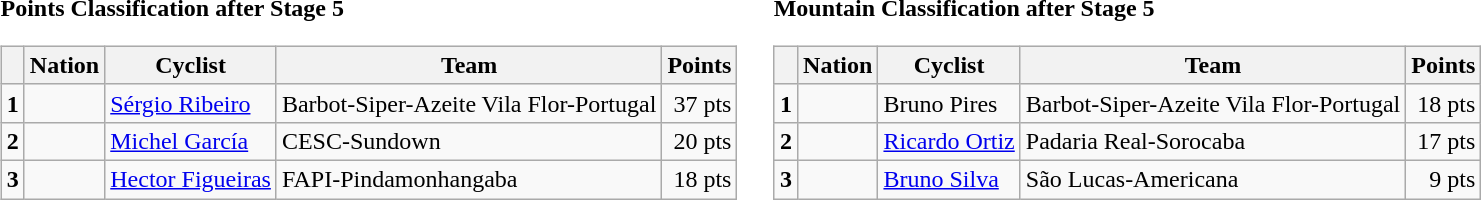<table>
<tr>
<td><strong>Points Classification after Stage 5</strong><br><table class="wikitable">
<tr>
<th></th>
<th>Nation</th>
<th>Cyclist</th>
<th>Team</th>
<th>Points</th>
</tr>
<tr>
<td><strong>1</strong></td>
<td></td>
<td><a href='#'>Sérgio Ribeiro</a></td>
<td>Barbot-Siper-Azeite Vila Flor-Portugal</td>
<td align="right">37 pts</td>
</tr>
<tr>
<td><strong>2</strong></td>
<td></td>
<td><a href='#'>Michel García</a></td>
<td>CESC-Sundown</td>
<td align="right">20 pts</td>
</tr>
<tr>
<td><strong>3</strong></td>
<td></td>
<td><a href='#'>Hector Figueiras</a></td>
<td>FAPI-Pindamonhangaba</td>
<td align="right">18 pts</td>
</tr>
</table>
</td>
<td></td>
<td><strong>Mountain Classification after Stage 5</strong><br><table class="wikitable">
<tr>
<th></th>
<th>Nation</th>
<th>Cyclist</th>
<th>Team</th>
<th>Points</th>
</tr>
<tr>
<td><strong>1</strong></td>
<td></td>
<td>Bruno Pires</td>
<td>Barbot-Siper-Azeite Vila Flor-Portugal</td>
<td align="right">18 pts</td>
</tr>
<tr>
<td><strong>2</strong></td>
<td></td>
<td><a href='#'>Ricardo Ortiz</a></td>
<td>Padaria Real-Sorocaba</td>
<td align="right">17 pts</td>
</tr>
<tr>
<td><strong>3</strong></td>
<td></td>
<td><a href='#'>Bruno Silva</a></td>
<td>São Lucas-Americana</td>
<td align="right">9 pts</td>
</tr>
</table>
</td>
</tr>
</table>
